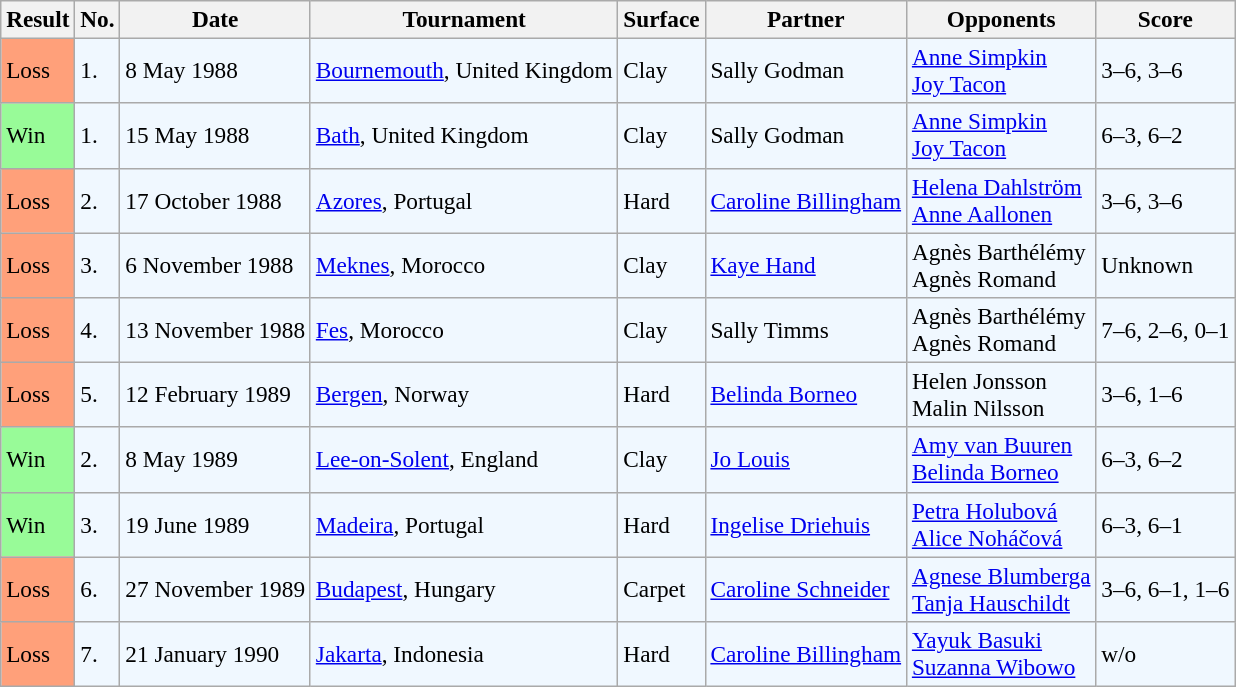<table class="sortable wikitable" style=font-size:97%>
<tr>
<th>Result</th>
<th>No.</th>
<th>Date</th>
<th>Tournament</th>
<th>Surface</th>
<th>Partner</th>
<th>Opponents</th>
<th>Score</th>
</tr>
<tr style="background:#f0f8ff;">
<td style="background:#ffa07a;">Loss</td>
<td>1.</td>
<td>8 May 1988</td>
<td><a href='#'>Bournemouth</a>, United Kingdom</td>
<td>Clay</td>
<td> Sally Godman</td>
<td> <a href='#'>Anne Simpkin</a><br>  <a href='#'>Joy Tacon</a></td>
<td>3–6, 3–6</td>
</tr>
<tr style="background:#f0f8ff;">
<td style="background:#98fb98;">Win</td>
<td>1.</td>
<td>15 May 1988</td>
<td><a href='#'>Bath</a>, United Kingdom</td>
<td>Clay</td>
<td> Sally Godman</td>
<td> <a href='#'>Anne Simpkin</a><br>  <a href='#'>Joy Tacon</a></td>
<td>6–3, 6–2</td>
</tr>
<tr style="background:#f0f8ff;">
<td style="background:#ffa07a;">Loss</td>
<td>2.</td>
<td>17 October 1988</td>
<td><a href='#'>Azores</a>, Portugal</td>
<td>Hard</td>
<td> <a href='#'>Caroline Billingham</a></td>
<td> <a href='#'>Helena Dahlström</a> <br>  <a href='#'>Anne Aallonen</a></td>
<td>3–6, 3–6</td>
</tr>
<tr style="background:#f0f8ff;">
<td style="background:#ffa07a;">Loss</td>
<td>3.</td>
<td>6 November 1988</td>
<td><a href='#'>Meknes</a>, Morocco</td>
<td>Clay</td>
<td> <a href='#'>Kaye Hand</a></td>
<td> Agnès Barthélémy<br>  Agnès Romand</td>
<td>Unknown</td>
</tr>
<tr style="background:#f0f8ff;">
<td style="background:#ffa07a;">Loss</td>
<td>4.</td>
<td>13 November 1988</td>
<td><a href='#'>Fes</a>, Morocco</td>
<td>Clay</td>
<td> Sally Timms</td>
<td> Agnès Barthélémy<br>  Agnès Romand</td>
<td>7–6, 2–6, 0–1</td>
</tr>
<tr style="background:#f0f8ff;">
<td style="background:#ffa07a;">Loss</td>
<td>5.</td>
<td>12 February 1989</td>
<td><a href='#'>Bergen</a>, Norway</td>
<td>Hard</td>
<td> <a href='#'>Belinda Borneo</a></td>
<td> Helen Jonsson <br>  Malin Nilsson</td>
<td>3–6, 1–6</td>
</tr>
<tr style="background:#f0f8ff;">
<td style="background:#98fb98;">Win</td>
<td>2.</td>
<td>8 May 1989</td>
<td><a href='#'>Lee-on-Solent</a>, England</td>
<td>Clay</td>
<td> <a href='#'>Jo Louis</a></td>
<td> <a href='#'>Amy van Buuren</a> <br>  <a href='#'>Belinda Borneo</a></td>
<td>6–3, 6–2</td>
</tr>
<tr style="background:#f0f8ff;">
<td style="background:#98fb98;">Win</td>
<td>3.</td>
<td>19 June 1989</td>
<td><a href='#'>Madeira</a>, Portugal</td>
<td>Hard</td>
<td> <a href='#'>Ingelise Driehuis</a></td>
<td> <a href='#'>Petra Holubová</a> <br>  <a href='#'>Alice Noháčová</a></td>
<td>6–3, 6–1</td>
</tr>
<tr style="background:#f0f8ff;">
<td style="background:#ffa07a;">Loss</td>
<td>6.</td>
<td>27 November 1989</td>
<td><a href='#'>Budapest</a>, Hungary</td>
<td>Carpet</td>
<td> <a href='#'>Caroline Schneider</a></td>
<td> <a href='#'>Agnese Blumberga</a> <br>  <a href='#'>Tanja Hauschildt</a></td>
<td>3–6, 6–1, 1–6</td>
</tr>
<tr style="background:#f0f8ff;">
<td style="background:#ffa07a;">Loss</td>
<td>7.</td>
<td>21 January 1990</td>
<td><a href='#'>Jakarta</a>, Indonesia</td>
<td>Hard</td>
<td> <a href='#'>Caroline Billingham</a></td>
<td> <a href='#'>Yayuk Basuki</a> <br>  <a href='#'>Suzanna Wibowo</a></td>
<td>w/o</td>
</tr>
</table>
